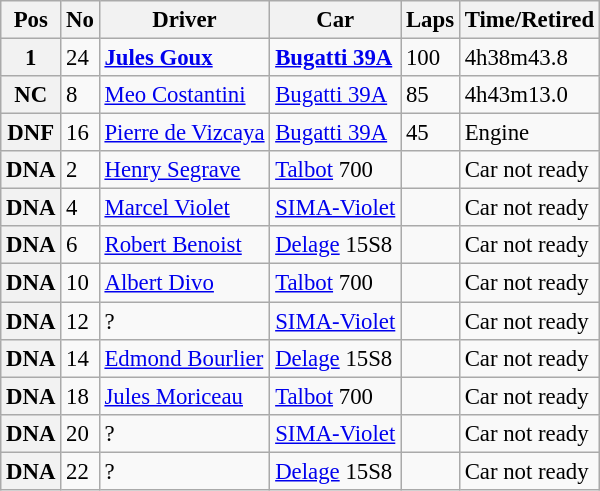<table class="wikitable" style="font-size: 95%;">
<tr>
<th>Pos</th>
<th>No</th>
<th>Driver</th>
<th>Car</th>
<th>Laps</th>
<th>Time/Retired</th>
</tr>
<tr>
<th>1</th>
<td>24</td>
<td> <strong><a href='#'>Jules Goux</a></strong></td>
<td><strong><a href='#'>Bugatti 39A</a></strong></td>
<td>100</td>
<td>4h38m43.8</td>
</tr>
<tr>
<th>NC</th>
<td>8</td>
<td> <a href='#'>Meo Costantini</a></td>
<td><a href='#'>Bugatti 39A</a></td>
<td>85</td>
<td>4h43m13.0</td>
</tr>
<tr>
<th>DNF</th>
<td>16</td>
<td> <a href='#'>Pierre de Vizcaya</a></td>
<td><a href='#'>Bugatti 39A</a></td>
<td>45</td>
<td>Engine</td>
</tr>
<tr>
<th>DNA</th>
<td>2</td>
<td> <a href='#'>Henry Segrave</a></td>
<td><a href='#'>Talbot</a> 700</td>
<td></td>
<td>Car not ready</td>
</tr>
<tr>
<th>DNA</th>
<td>4</td>
<td> <a href='#'>Marcel Violet</a></td>
<td><a href='#'>SIMA-Violet</a></td>
<td></td>
<td>Car not ready</td>
</tr>
<tr>
<th>DNA</th>
<td>6</td>
<td> <a href='#'>Robert Benoist</a></td>
<td><a href='#'>Delage</a> 15S8</td>
<td></td>
<td>Car not ready</td>
</tr>
<tr>
<th>DNA</th>
<td>10</td>
<td> <a href='#'>Albert Divo</a></td>
<td><a href='#'>Talbot</a> 700</td>
<td></td>
<td>Car not ready</td>
</tr>
<tr>
<th>DNA</th>
<td>12</td>
<td>?</td>
<td><a href='#'>SIMA-Violet</a></td>
<td></td>
<td>Car not ready</td>
</tr>
<tr>
<th>DNA</th>
<td>14</td>
<td> <a href='#'>Edmond Bourlier</a></td>
<td><a href='#'>Delage</a> 15S8</td>
<td></td>
<td>Car not ready</td>
</tr>
<tr>
<th>DNA</th>
<td>18</td>
<td> <a href='#'>Jules Moriceau</a></td>
<td><a href='#'>Talbot</a> 700</td>
<td></td>
<td>Car not ready</td>
</tr>
<tr>
<th>DNA</th>
<td>20</td>
<td>?</td>
<td><a href='#'>SIMA-Violet</a></td>
<td></td>
<td>Car not ready</td>
</tr>
<tr>
<th>DNA</th>
<td>22</td>
<td>?</td>
<td><a href='#'>Delage</a> 15S8</td>
<td></td>
<td>Car not ready</td>
</tr>
</table>
